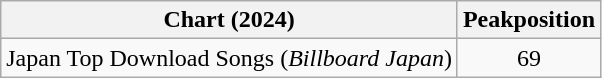<table class="wikitable">
<tr>
<th>Chart (2024)</th>
<th>Peakposition</th>
</tr>
<tr>
<td>Japan Top Download Songs (<em>Billboard Japan</em>)</td>
<td align="center">69</td>
</tr>
</table>
